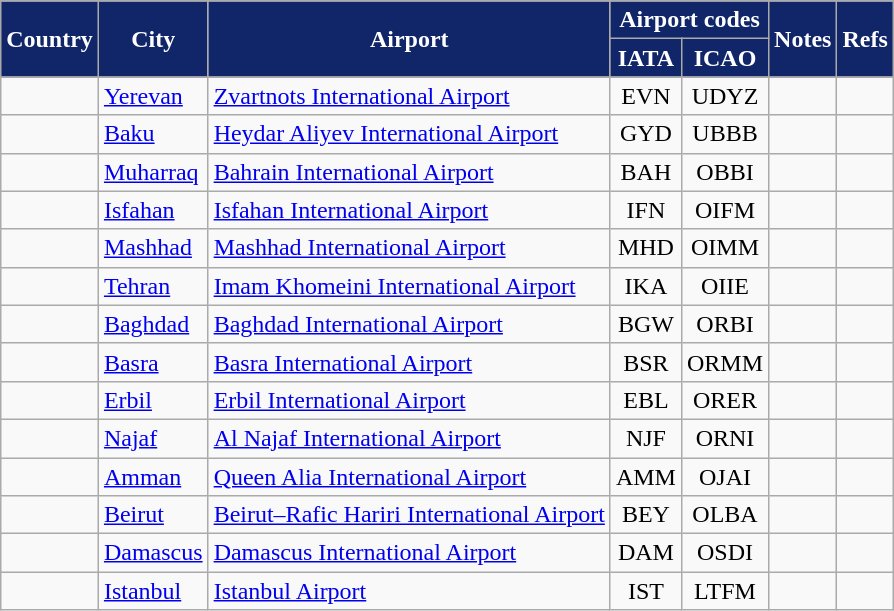<table class="sortable wikitable" style="margin:1em auto;">
<tr>
<th style="background-color:#112669;color: white" rowspan="2">Country</th>
<th style="background-color:#112669;color: white" rowspan="2">City</th>
<th style="background-color:#112669;color: white" rowspan="2">Airport</th>
<th style="background-color:#112669;color: white" colspan="2">Airport codes</th>
<th style="background-color:#112669;color: white" rowspan="2">Notes</th>
<th style="background-color:#112669;color: white" rowspan="2" class="unsortable">Refs</th>
</tr>
<tr>
<th style="background-color:#112669;color: white">IATA</th>
<th style="background-color:#112669;color: white">ICAO</th>
</tr>
<tr>
<td></td>
<td><a href='#'>Yerevan</a></td>
<td><a href='#'>Zvartnots International Airport</a></td>
<td align=center>EVN</td>
<td align=center>UDYZ</td>
<td></td>
<td align=center></td>
</tr>
<tr>
<td></td>
<td><a href='#'>Baku</a></td>
<td><a href='#'>Heydar Aliyev International Airport</a></td>
<td align=center>GYD</td>
<td align=center>UBBB</td>
<td></td>
<td align=center></td>
</tr>
<tr>
<td></td>
<td><a href='#'>Muharraq</a></td>
<td><a href='#'>Bahrain International Airport</a></td>
<td align=center>BAH</td>
<td align=center>OBBI</td>
<td></td>
<td align=center></td>
</tr>
<tr>
<td></td>
<td><a href='#'>Isfahan</a></td>
<td><a href='#'>Isfahan International Airport</a></td>
<td align=center>IFN</td>
<td align=center>OIFM</td>
<td></td>
<td align=center></td>
</tr>
<tr>
<td></td>
<td><a href='#'>Mashhad</a></td>
<td><a href='#'>Mashhad International Airport</a></td>
<td align=center>MHD</td>
<td align=center>OIMM</td>
<td></td>
<td align=center></td>
</tr>
<tr>
<td></td>
<td><a href='#'>Tehran</a></td>
<td><a href='#'>Imam Khomeini International Airport</a></td>
<td align=center>IKA</td>
<td align=center>OIIE</td>
<td></td>
<td align=center></td>
</tr>
<tr>
<td></td>
<td><a href='#'>Baghdad</a></td>
<td><a href='#'>Baghdad International Airport</a></td>
<td align=center>BGW</td>
<td align=center>ORBI</td>
<td></td>
<td align=center></td>
</tr>
<tr>
<td></td>
<td><a href='#'>Basra</a></td>
<td><a href='#'>Basra International Airport</a></td>
<td align=center>BSR</td>
<td align=center>ORMM</td>
<td></td>
<td align=center></td>
</tr>
<tr>
<td></td>
<td><a href='#'>Erbil</a></td>
<td><a href='#'>Erbil International Airport</a></td>
<td align=center>EBL</td>
<td align=center>ORER</td>
<td></td>
<td align=center></td>
</tr>
<tr>
<td></td>
<td><a href='#'>Najaf</a></td>
<td><a href='#'>Al Najaf International Airport</a></td>
<td align=center>NJF</td>
<td align=center>ORNI</td>
<td></td>
<td align=center></td>
</tr>
<tr>
<td></td>
<td><a href='#'>Amman</a></td>
<td><a href='#'>Queen Alia International Airport</a></td>
<td align=center>AMM</td>
<td align=center>OJAI</td>
<td></td>
<td align=center></td>
</tr>
<tr>
<td></td>
<td><a href='#'>Beirut</a></td>
<td><a href='#'>Beirut–Rafic Hariri International Airport</a></td>
<td align=center>BEY</td>
<td align=center>OLBA</td>
<td></td>
<td align=center></td>
</tr>
<tr>
<td></td>
<td><a href='#'>Damascus</a></td>
<td><a href='#'>Damascus International Airport</a></td>
<td align=center>DAM</td>
<td align=center>OSDI</td>
<td></td>
<td align=center></td>
</tr>
<tr>
<td></td>
<td><a href='#'>Istanbul</a></td>
<td><a href='#'>Istanbul Airport</a></td>
<td align=center>IST</td>
<td align=center>LTFM</td>
<td></td>
<td align=center></td>
</tr>
</table>
